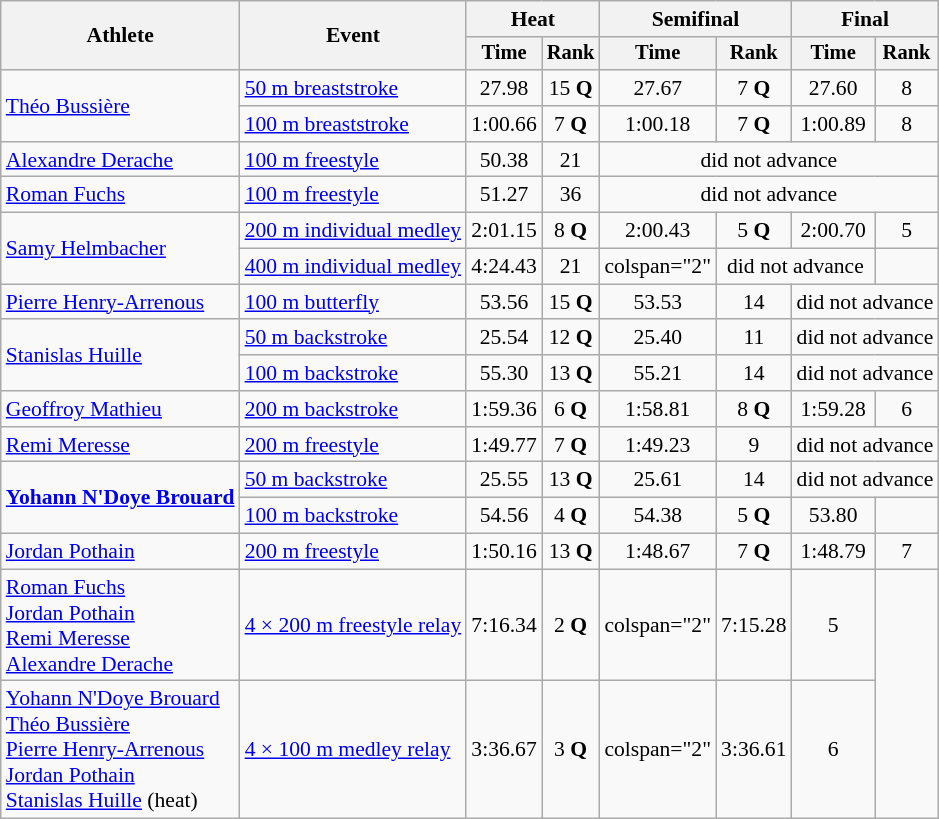<table class=wikitable style="font-size:90%">
<tr>
<th rowspan=2>Athlete</th>
<th rowspan=2>Event</th>
<th colspan=2>Heat</th>
<th colspan=2>Semifinal</th>
<th colspan=2>Final</th>
</tr>
<tr style="font-size:95%">
<th>Time</th>
<th>Rank</th>
<th>Time</th>
<th>Rank</th>
<th>Time</th>
<th>Rank</th>
</tr>
<tr align=center>
<td align=left rowspan="2"><a href='#'>Théo Bussière</a></td>
<td align=left><a href='#'>50 m breaststroke</a></td>
<td>27.98</td>
<td>15 <strong>Q</strong></td>
<td>27.67</td>
<td>7 <strong>Q</strong></td>
<td>27.60</td>
<td>8</td>
</tr>
<tr align=center>
<td align=left><a href='#'>100 m breaststroke</a></td>
<td>1:00.66</td>
<td>7 <strong>Q</strong></td>
<td>1:00.18</td>
<td>7 <strong>Q</strong></td>
<td>1:00.89</td>
<td>8</td>
</tr>
<tr align=center>
<td align=left><a href='#'>Alexandre Derache</a></td>
<td align=left><a href='#'>100 m freestyle</a></td>
<td>50.38</td>
<td>21</td>
<td colspan="4">did not advance</td>
</tr>
<tr align=center>
<td align=left><a href='#'>Roman Fuchs</a></td>
<td align=left><a href='#'>100 m freestyle</a></td>
<td>51.27</td>
<td>36</td>
<td colspan="4">did not advance</td>
</tr>
<tr align=center>
<td align=left rowspan="2"><a href='#'>Samy Helmbacher</a></td>
<td align=left><a href='#'>200 m individual medley</a></td>
<td>2:01.15</td>
<td>8 <strong>Q</strong></td>
<td>2:00.43</td>
<td>5 <strong>Q</strong></td>
<td>2:00.70</td>
<td>5</td>
</tr>
<tr align=center>
<td align=left><a href='#'>400 m individual medley</a></td>
<td>4:24.43</td>
<td>21</td>
<td>colspan="2" </td>
<td colspan="2">did not advance</td>
</tr>
<tr align=center>
<td align=left><a href='#'>Pierre Henry-Arrenous</a></td>
<td align=left><a href='#'>100 m butterfly</a></td>
<td>53.56</td>
<td>15 <strong>Q</strong></td>
<td>53.53</td>
<td>14</td>
<td colspan="2">did not advance</td>
</tr>
<tr align=center>
<td align=left rowspan="2"><a href='#'>Stanislas Huille</a></td>
<td align=left><a href='#'>50 m backstroke</a></td>
<td>25.54</td>
<td>12 <strong>Q</strong></td>
<td>25.40</td>
<td>11</td>
<td colspan="2">did not advance</td>
</tr>
<tr align=center>
<td align=left><a href='#'>100 m backstroke</a></td>
<td>55.30</td>
<td>13 <strong>Q</strong></td>
<td>55.21</td>
<td>14</td>
<td colspan="2">did not advance</td>
</tr>
<tr align=center>
<td align=left><a href='#'>Geoffroy Mathieu</a></td>
<td align=left><a href='#'>200 m backstroke</a></td>
<td>1:59.36</td>
<td>6 <strong>Q</strong></td>
<td>1:58.81</td>
<td>8 <strong>Q</strong></td>
<td>1:59.28</td>
<td>6</td>
</tr>
<tr align=center>
<td align=left><a href='#'>Remi Meresse</a></td>
<td align=left><a href='#'>200 m freestyle</a></td>
<td>1:49.77</td>
<td>7 <strong>Q</strong></td>
<td>1:49.23</td>
<td>9</td>
<td colspan="2">did not advance</td>
</tr>
<tr align=center>
<td align=left rowspan="2"><strong><a href='#'>Yohann N'Doye Brouard</a></strong></td>
<td align=left><a href='#'>50 m backstroke</a></td>
<td>25.55</td>
<td>13 <strong>Q</strong></td>
<td>25.61</td>
<td>14</td>
<td colspan="2">did not advance</td>
</tr>
<tr align=center>
<td align=left><a href='#'>100 m backstroke</a></td>
<td>54.56</td>
<td>4 <strong>Q</strong></td>
<td>54.38</td>
<td>5 <strong>Q</strong></td>
<td>53.80</td>
<td></td>
</tr>
<tr align=center>
<td align=left><a href='#'>Jordan Pothain</a></td>
<td align=left><a href='#'>200 m freestyle</a></td>
<td>1:50.16</td>
<td>13 <strong>Q</strong></td>
<td>1:48.67</td>
<td>7 <strong>Q</strong></td>
<td>1:48.79</td>
<td>7</td>
</tr>
<tr align=center>
<td align=left><a href='#'>Roman Fuchs</a><br><a href='#'>Jordan Pothain</a><br><a href='#'>Remi Meresse</a><br><a href='#'>Alexandre Derache</a></td>
<td align=left><a href='#'>4 × 200 m freestyle relay</a></td>
<td>7:16.34</td>
<td>2 <strong>Q</strong></td>
<td>colspan="2" </td>
<td>7:15.28</td>
<td>5</td>
</tr>
<tr align=center>
<td align=left><a href='#'>Yohann N'Doye Brouard</a><br><a href='#'>Théo Bussière</a><br><a href='#'>Pierre Henry-Arrenous</a><br><a href='#'>Jordan Pothain</a><br><a href='#'>Stanislas Huille</a> (heat)</td>
<td align=left><a href='#'>4 × 100 m medley relay</a></td>
<td>3:36.67</td>
<td>3 <strong>Q</strong></td>
<td>colspan="2" </td>
<td>3:36.61</td>
<td>6</td>
</tr>
</table>
